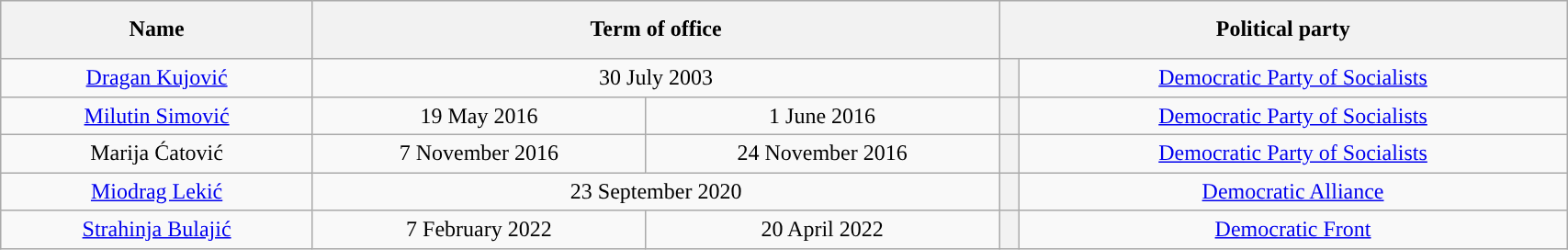<table class="wikitable collapsible collapsed" style="text-align:center; width:90%; line-height:126%; margin-bottom:0">
<tr style="height:42px; background:#e9e9e9;">
<th>Name<br></th>
<th colspan=2>Term of office</th>
<th colspan=2>Political party</th>
</tr>
<tr>
<td scope="row" style="font-weight:normal;"><a href='#'>Dragan Kujović</a><br></td>
<td colspan=2>30 July 2003</td>
<th style="background:"></th>
<td><a href='#'>Democratic Party of Socialists</a></td>
</tr>
<tr>
<td scope="row" style="font-weight:normal;"><a href='#'>Milutin Simović</a><br></td>
<td>19 May 2016</td>
<td>1 June 2016</td>
<th style="background:"></th>
<td><a href='#'>Democratic Party of Socialists</a></td>
</tr>
<tr>
<td scope="row" style="font-weight:normal;">Marija Ćatović<br></td>
<td>7 November 2016</td>
<td>24 November 2016</td>
<th style="background:"></th>
<td><a href='#'>Democratic Party of Socialists</a></td>
</tr>
<tr>
<td scope="row" style="font-weight:normal;"><a href='#'>Miodrag Lekić</a><br></td>
<td colspan=2>23 September 2020</td>
<th style="background:"></th>
<td><a href='#'>Democratic Alliance</a></td>
</tr>
<tr>
<td scope="row" style="font-weight:normal;"><a href='#'>Strahinja Bulajić</a><br></td>
<td>7 February 2022</td>
<td>20 April 2022</td>
<th style="background:"></th>
<td><a href='#'>Democratic Front</a></td>
</tr>
</table>
